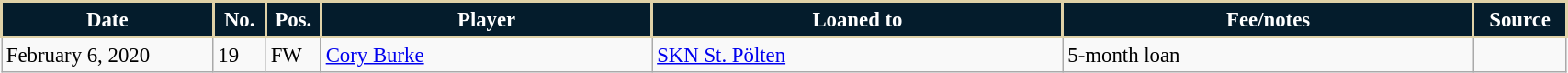<table class="wikitable sortable" style="width:90%; text-align:center; font-size:95%; text-align:left;">
<tr>
<th style="background:#041C2C; color:#FFFFFF; border:2px solid #DFD1A7; width:125px;">Date</th>
<th style="background:#041C2C; color:#FFFFFF; border:2px solid #DFD1A7; width:25px;">No.</th>
<th style="background:#041C2C; color:#FFFFFF; border:2px solid #DFD1A7; width:25px;">Pos.</th>
<th style="background:#041C2C; color:#FFFFFF; border:2px solid #DFD1A7; width:200px;">Player</th>
<th style="background:#041C2C; color:#FFFFFF; border:2px solid #DFD1A7; width:250px;">Loaned to</th>
<th style="background:#041C2C; color:#FFFFFF; border:2px solid #DFD1A7; width:250px;">Fee/notes</th>
<th style="background:#041C2C; color:#FFFFFF; border:2px solid #DFD1A7; width:50px;">Source</th>
</tr>
<tr>
<td>February 6, 2020</td>
<td>19</td>
<td>FW</td>
<td> <a href='#'>Cory Burke</a></td>
<td> <a href='#'>SKN St. Pölten</a></td>
<td>5-month loan</td>
<td></td>
</tr>
</table>
